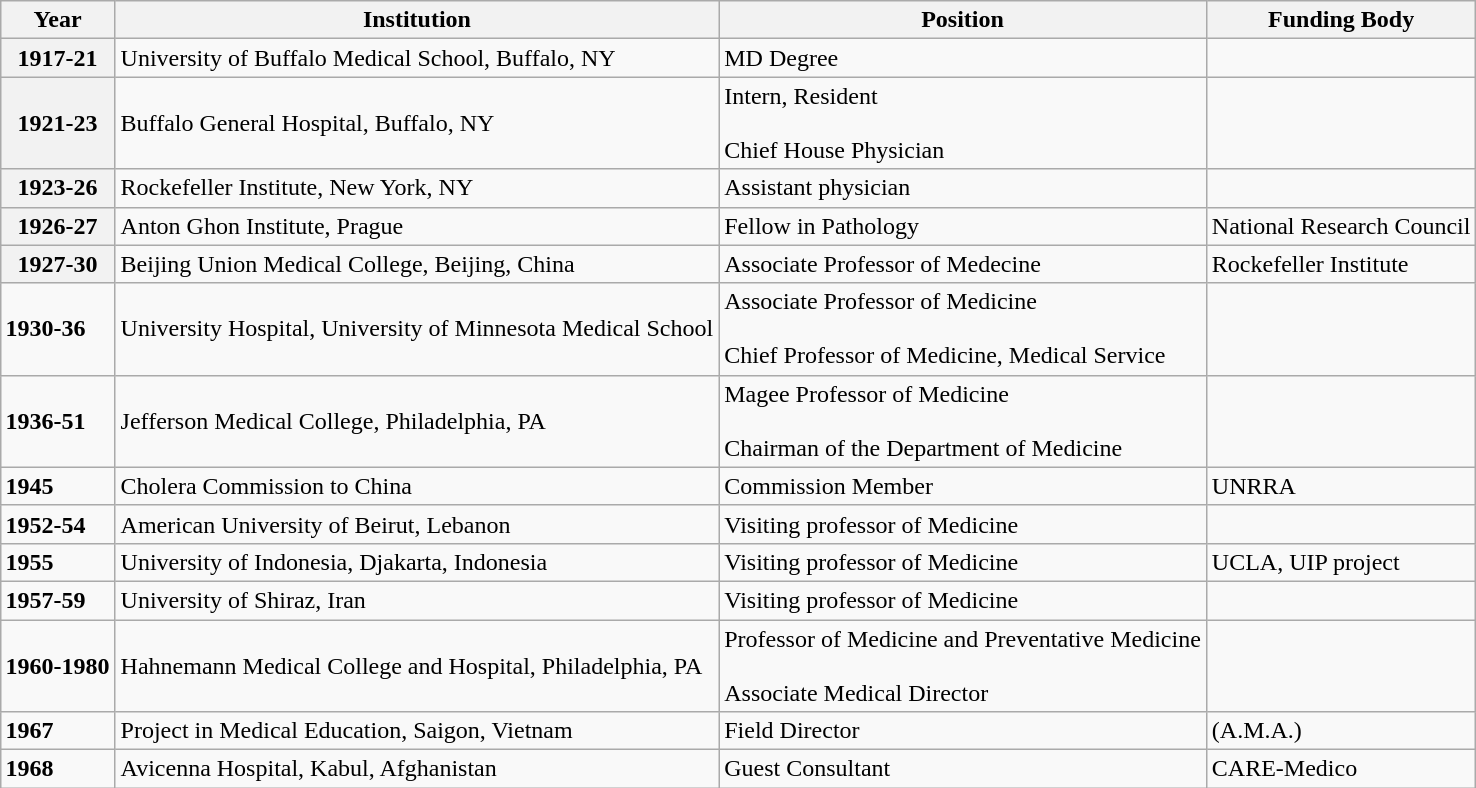<table class="wikitable sortable mw-collapsible" style="border-spacing: 0; margin: 1em auto;">
<tr>
<th scope="col">Year</th>
<th scope="col">Institution</th>
<th scope="col">Position</th>
<th scope="col">Funding Body</th>
</tr>
<tr>
<th>1917-21</th>
<td>University of Buffalo Medical School, Buffalo, NY</td>
<td>MD Degree</td>
<td></td>
</tr>
<tr>
<th>1921-23</th>
<td>Buffalo General Hospital, Buffalo, NY</td>
<td>Intern, Resident<br><br>Chief House Physician</td>
<td></td>
</tr>
<tr>
<th>1923-26</th>
<td>Rockefeller Institute, New York, NY</td>
<td>Assistant physician</td>
<td></td>
</tr>
<tr>
<th>1926-27</th>
<td>Anton Ghon Institute, Prague</td>
<td>Fellow in Pathology</td>
<td>National Research Council</td>
</tr>
<tr>
<th>1927-30</th>
<td>Beijing Union Medical College, Beijing, China</td>
<td>Associate Professor of Medecine</td>
<td>Rockefeller Institute</td>
</tr>
<tr>
<td><strong>1930-36</strong></td>
<td>University Hospital, University of Minnesota Medical School</td>
<td>Associate Professor of Medicine<br><br>Chief Professor of Medicine, Medical Service</td>
<td></td>
</tr>
<tr>
<td><strong>1936-51</strong></td>
<td>Jefferson Medical College, Philadelphia, PA</td>
<td>Magee Professor of Medicine<br><br>Chairman of the Department of Medicine</td>
<td></td>
</tr>
<tr>
<td><strong>1945</strong></td>
<td>Cholera Commission to China</td>
<td>Commission Member</td>
<td>UNRRA</td>
</tr>
<tr>
<td><strong>1952-54</strong></td>
<td>American University of Beirut, Lebanon</td>
<td>Visiting professor of Medicine</td>
<td></td>
</tr>
<tr>
<td><strong>1955</strong></td>
<td>University of Indonesia, Djakarta, Indonesia</td>
<td>Visiting professor of Medicine</td>
<td>UCLA, UIP project</td>
</tr>
<tr>
<td><strong>1957-59</strong></td>
<td>University of Shiraz, Iran</td>
<td>Visiting professor of Medicine</td>
<td></td>
</tr>
<tr>
<td><strong>1960-1980</strong></td>
<td>Hahnemann Medical College and Hospital, Philadelphia, PA</td>
<td>Professor of Medicine and Preventative Medicine<br><br>Associate Medical Director</td>
<td></td>
</tr>
<tr>
<td><strong>1967</strong></td>
<td>Project in Medical Education, Saigon, Vietnam</td>
<td>Field Director</td>
<td>(A.M.A.)</td>
</tr>
<tr>
<td><strong>1968</strong></td>
<td>Avicenna Hospital, Kabul, Afghanistan</td>
<td>Guest Consultant</td>
<td>CARE-Medico</td>
</tr>
</table>
